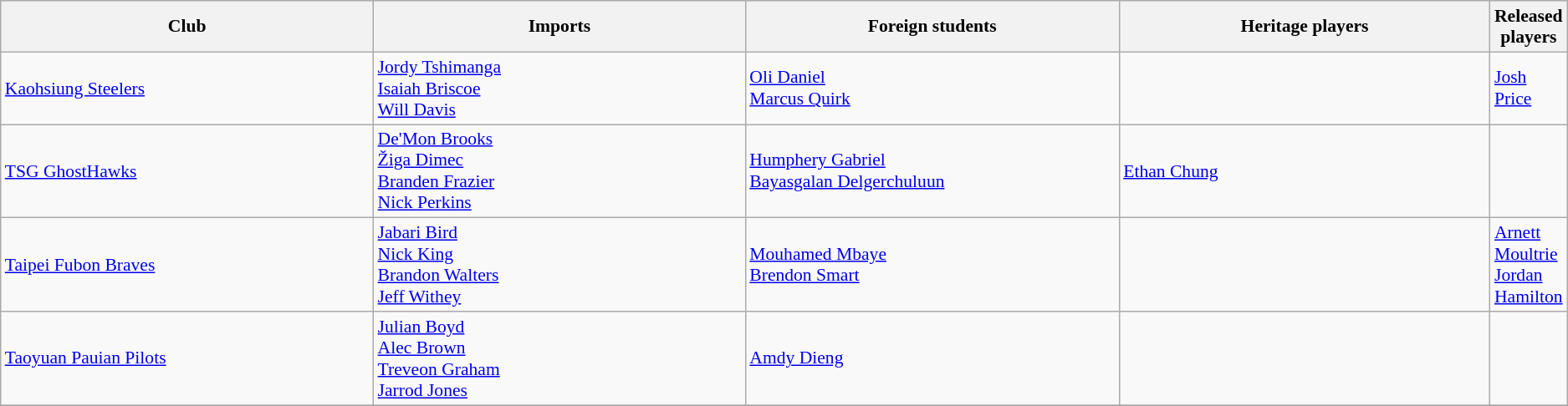<table class="wikitable sortable" style="font-size:90%;">
<tr>
<th style="width:25%">Club</th>
<th style="width:25%">Imports</th>
<th style="width:25%">Foreign students</th>
<th style="width:25%">Heritage players</th>
<th style="width:25%">Released players</th>
</tr>
<tr>
<td><a href='#'>Kaohsiung Steelers</a></td>
<td> <a href='#'>Jordy Tshimanga</a><br> <a href='#'>Isaiah Briscoe</a><br> <a href='#'>Will Davis</a><br></td>
<td> <a href='#'>Oli Daniel</a><br> <a href='#'>Marcus Quirk</a></td>
<td></td>
<td> <a href='#'>Josh Price</a><br></td>
</tr>
<tr>
<td><a href='#'>TSG GhostHawks</a></td>
<td> <a href='#'>De'Mon Brooks</a><br> <a href='#'>Žiga Dimec</a><br> <a href='#'>Branden Frazier</a><br> <a href='#'>Nick Perkins</a></td>
<td> <a href='#'>Humphery Gabriel</a> <br>  <a href='#'>Bayasgalan Delgerchuluun</a></td>
<td> <a href='#'>Ethan Chung</a></td>
<td></td>
</tr>
<tr>
<td><a href='#'>Taipei Fubon Braves</a></td>
<td> <a href='#'>Jabari Bird</a><br> <a href='#'>Nick King</a><br> <a href='#'>Brandon Walters</a><br> <a href='#'>Jeff Withey</a><br></td>
<td> <a href='#'>Mouhamed Mbaye</a><br> <a href='#'>Brendon Smart</a></td>
<td></td>
<td> <a href='#'>Arnett Moultrie</a> <br>  <a href='#'>Jordan Hamilton</a></td>
</tr>
<tr>
<td><a href='#'>Taoyuan Pauian Pilots</a></td>
<td> <a href='#'>Julian Boyd</a><br> <a href='#'>Alec Brown</a><br> <a href='#'>Treveon Graham</a><br> <a href='#'>Jarrod Jones</a></td>
<td> <a href='#'>Amdy Dieng</a></td>
<td></td>
<td></td>
</tr>
<tr>
</tr>
</table>
